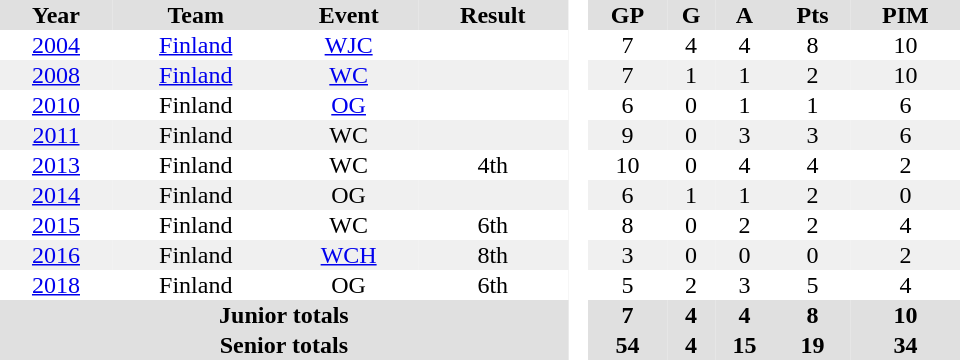<table border="0" cellpadding="1" cellspacing="0" style="text-align:center; width:40em">
<tr ALIGN="center" bgcolor="#e0e0e0">
<th>Year</th>
<th>Team</th>
<th>Event</th>
<th>Result</th>
<th rowspan="99" bgcolor="#ffffff"> </th>
<th>GP</th>
<th>G</th>
<th>A</th>
<th>Pts</th>
<th>PIM</th>
</tr>
<tr>
<td><a href='#'>2004</a></td>
<td><a href='#'>Finland</a></td>
<td><a href='#'>WJC</a></td>
<td></td>
<td>7</td>
<td>4</td>
<td>4</td>
<td>8</td>
<td>10</td>
</tr>
<tr bgcolor="#f0f0f0">
<td><a href='#'>2008</a></td>
<td><a href='#'>Finland</a></td>
<td><a href='#'>WC</a></td>
<td></td>
<td>7</td>
<td>1</td>
<td>1</td>
<td>2</td>
<td>10</td>
</tr>
<tr>
<td><a href='#'>2010</a></td>
<td>Finland</td>
<td><a href='#'>OG</a></td>
<td></td>
<td>6</td>
<td>0</td>
<td>1</td>
<td>1</td>
<td>6</td>
</tr>
<tr bgcolor="#f0f0f0">
<td><a href='#'>2011</a></td>
<td>Finland</td>
<td>WC</td>
<td></td>
<td>9</td>
<td>0</td>
<td>3</td>
<td>3</td>
<td>6</td>
</tr>
<tr>
<td><a href='#'>2013</a></td>
<td>Finland</td>
<td>WC</td>
<td>4th</td>
<td>10</td>
<td>0</td>
<td>4</td>
<td>4</td>
<td>2</td>
</tr>
<tr bgcolor="#f0f0f0">
<td><a href='#'>2014</a></td>
<td>Finland</td>
<td>OG</td>
<td></td>
<td>6</td>
<td>1</td>
<td>1</td>
<td>2</td>
<td>0</td>
</tr>
<tr>
<td><a href='#'>2015</a></td>
<td>Finland</td>
<td>WC</td>
<td>6th</td>
<td>8</td>
<td>0</td>
<td>2</td>
<td>2</td>
<td>4</td>
</tr>
<tr bgcolor="#f0f0f0">
<td><a href='#'>2016</a></td>
<td>Finland</td>
<td><a href='#'>WCH</a></td>
<td>8th</td>
<td>3</td>
<td>0</td>
<td>0</td>
<td>0</td>
<td>2</td>
</tr>
<tr>
<td><a href='#'>2018</a></td>
<td>Finland</td>
<td>OG</td>
<td>6th</td>
<td>5</td>
<td>2</td>
<td>3</td>
<td>5</td>
<td>4</td>
</tr>
<tr bgcolor="#e0e0e0">
<th colspan="4">Junior totals</th>
<th>7</th>
<th>4</th>
<th>4</th>
<th>8</th>
<th>10</th>
</tr>
<tr bgcolor="#e0e0e0">
<th colspan="4">Senior totals</th>
<th>54</th>
<th>4</th>
<th>15</th>
<th>19</th>
<th>34</th>
</tr>
</table>
